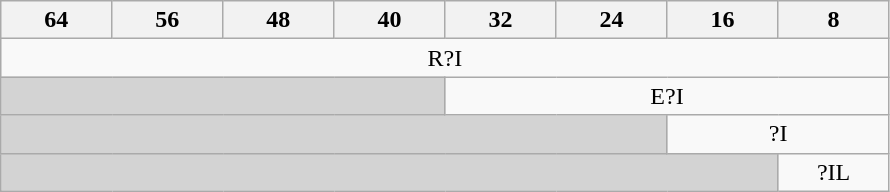<table class="wikitable">
<tr>
<th style="width:50pt;">64</th>
<th style="width:50pt;">56</th>
<th style="width:50pt;">48</th>
<th style="width:50pt;">40</th>
<th style="width:50pt;">32</th>
<th style="width:50pt;">24</th>
<th style="width:50pt;">16</th>
<th style="width:50pt;">8</th>
</tr>
<tr>
<td colspan="8" style="text-align:center;">R?I</td>
</tr>
<tr>
<td colspan="4" style="background:lightgrey"></td>
<td colspan="4" style="text-align:center;">E?I</td>
</tr>
<tr>
<td colspan="6" style="background:lightgrey"></td>
<td colspan="2" style="text-align:center;">?I</td>
</tr>
<tr>
<td colspan="7" style="background:lightgrey"></td>
<td style="text-align:center;">?IL</td>
</tr>
</table>
